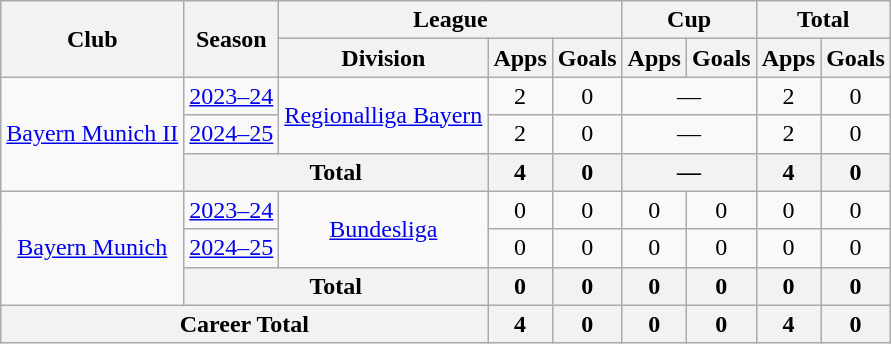<table class="wikitable" Style="text-align: center">
<tr>
<th rowspan="2">Club</th>
<th rowspan="2">Season</th>
<th colspan="3">League</th>
<th colspan="2">Cup</th>
<th colspan="2">Total</th>
</tr>
<tr>
<th>Division</th>
<th>Apps</th>
<th>Goals</th>
<th>Apps</th>
<th>Goals</th>
<th>Apps</th>
<th>Goals</th>
</tr>
<tr>
<td rowspan="3"><a href='#'>Bayern Munich II</a></td>
<td><a href='#'>2023–24</a></td>
<td rowspan="2"><a href='#'>Regionalliga Bayern</a></td>
<td>2</td>
<td>0</td>
<td colspan="2">—</td>
<td>2</td>
<td>0</td>
</tr>
<tr>
<td><a href='#'>2024–25</a></td>
<td>2</td>
<td>0</td>
<td colspan="2">—</td>
<td>2</td>
<td>0</td>
</tr>
<tr>
<th colspan="2">Total</th>
<th>4</th>
<th>0</th>
<th colspan="2">—</th>
<th>4</th>
<th>0</th>
</tr>
<tr>
<td rowspan="3"><a href='#'>Bayern Munich</a></td>
<td><a href='#'>2023–24</a></td>
<td rowspan="2"><a href='#'>Bundesliga</a></td>
<td>0</td>
<td>0</td>
<td>0</td>
<td>0</td>
<td>0</td>
<td>0</td>
</tr>
<tr>
<td><a href='#'>2024–25</a></td>
<td>0</td>
<td>0</td>
<td>0</td>
<td>0</td>
<td>0</td>
<td>0</td>
</tr>
<tr>
<th colspan="2">Total</th>
<th>0</th>
<th>0</th>
<th>0</th>
<th>0</th>
<th>0</th>
<th>0</th>
</tr>
<tr>
<th colspan="3">Career Total</th>
<th>4</th>
<th>0</th>
<th>0</th>
<th>0</th>
<th>4</th>
<th>0</th>
</tr>
</table>
